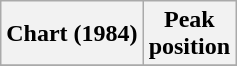<table class="wikitable sortable">
<tr>
<th>Chart (1984)</th>
<th>Peak<br>position</th>
</tr>
<tr>
</tr>
</table>
